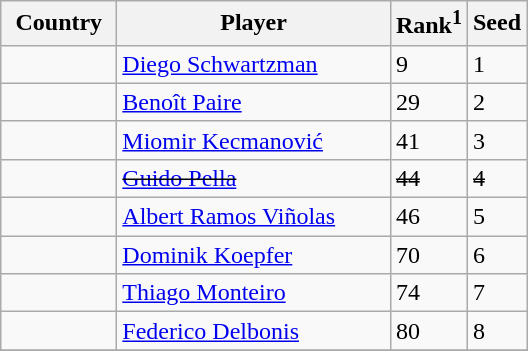<table class="sortable wikitable">
<tr>
<th width=70>Country</th>
<th width=175>Player</th>
<th>Rank<sup>1</sup></th>
<th>Seed</th>
</tr>
<tr>
<td></td>
<td><a href='#'>Diego Schwartzman</a></td>
<td>9</td>
<td>1</td>
</tr>
<tr>
<td></td>
<td><a href='#'>Benoît Paire</a></td>
<td>29</td>
<td>2</td>
</tr>
<tr>
<td></td>
<td><a href='#'>Miomir Kecmanović</a></td>
<td>41</td>
<td>3</td>
</tr>
<tr>
<td><s></s></td>
<td><s><a href='#'>Guido Pella</a></s></td>
<td><s>44</s></td>
<td><s>4</s></td>
</tr>
<tr>
<td></td>
<td><a href='#'>Albert Ramos Viñolas</a></td>
<td>46</td>
<td>5</td>
</tr>
<tr>
<td></td>
<td><a href='#'>Dominik Koepfer</a></td>
<td>70</td>
<td>6</td>
</tr>
<tr>
<td></td>
<td><a href='#'>Thiago Monteiro</a></td>
<td>74</td>
<td>7</td>
</tr>
<tr>
<td></td>
<td><a href='#'>Federico Delbonis</a></td>
<td>80</td>
<td>8</td>
</tr>
<tr>
</tr>
</table>
